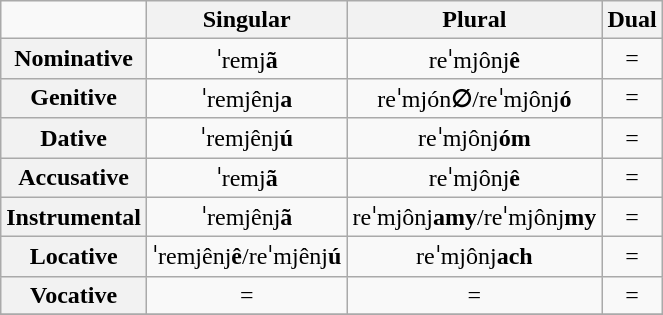<table class="wikitable" style="text-align:center;">
<tr>
<td></td>
<th>Singular</th>
<th>Plural</th>
<th>Dual</th>
</tr>
<tr>
<th>Nominative</th>
<td>ˈremj<strong>ã</strong></td>
<td>reˈmjônj<strong>ê</strong></td>
<td>= </td>
</tr>
<tr>
<th>Genitive</th>
<td>ˈremjênj<strong>a</strong></td>
<td>reˈmjón<strong>∅</strong>/reˈmjônj<strong>ó</strong></td>
<td>= </td>
</tr>
<tr>
<th>Dative</th>
<td>ˈremjênj<strong>ú</strong></td>
<td>reˈmjônj<strong>óm</strong></td>
<td>= </td>
</tr>
<tr>
<th>Accusative</th>
<td>ˈremj<strong>ã</strong></td>
<td>reˈmjônj<strong>ê</strong></td>
<td>= </td>
</tr>
<tr>
<th>Instrumental</th>
<td>ˈremjênj<strong>ã</strong></td>
<td>reˈmjônj<strong>amy</strong>/reˈmjônj<strong>my</strong></td>
<td>= </td>
</tr>
<tr>
<th>Locative</th>
<td>ˈremjênj<strong>ê</strong>/reˈmjênj<strong>ú</strong></td>
<td>reˈmjônj<strong>ach</strong></td>
<td>= </td>
</tr>
<tr>
<th>Vocative</th>
<td>= </td>
<td>= </td>
<td>= </td>
</tr>
<tr>
</tr>
</table>
